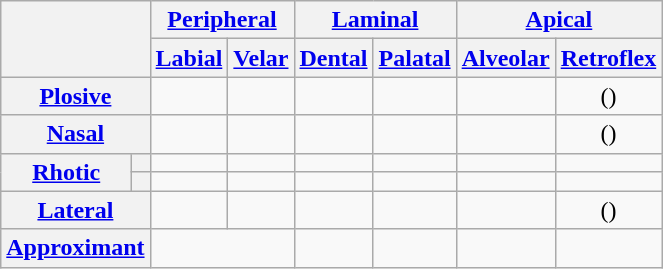<table class="wikitable" style="text-align: center;">
<tr>
<th colspan="2" rowspan="2"></th>
<th colspan="2"><a href='#'>Peripheral</a></th>
<th colspan="2"><a href='#'>Laminal</a></th>
<th colspan="2"><a href='#'>Apical</a></th>
</tr>
<tr>
<th><a href='#'>Labial</a></th>
<th><a href='#'>Velar</a></th>
<th><a href='#'>Dental</a></th>
<th><a href='#'>Palatal</a></th>
<th><a href='#'>Alveolar</a></th>
<th><a href='#'>Retroflex</a></th>
</tr>
<tr>
<th colspan="2"><a href='#'>Plosive</a></th>
<td></td>
<td></td>
<td></td>
<td></td>
<td></td>
<td>()</td>
</tr>
<tr>
<th colspan="2"><a href='#'>Nasal</a></th>
<td></td>
<td></td>
<td></td>
<td></td>
<td></td>
<td>()</td>
</tr>
<tr>
<th rowspan="2"><a href='#'>Rhotic</a></th>
<th></th>
<td></td>
<td></td>
<td></td>
<td></td>
<td></td>
<td></td>
</tr>
<tr>
<th></th>
<td></td>
<td></td>
<td></td>
<td></td>
<td></td>
<td></td>
</tr>
<tr>
<th colspan="2"><a href='#'>Lateral</a></th>
<td></td>
<td></td>
<td></td>
<td></td>
<td></td>
<td>()</td>
</tr>
<tr>
<th colspan="2"><a href='#'>Approximant</a></th>
<td colspan="2"></td>
<td></td>
<td></td>
<td></td>
<td></td>
</tr>
</table>
